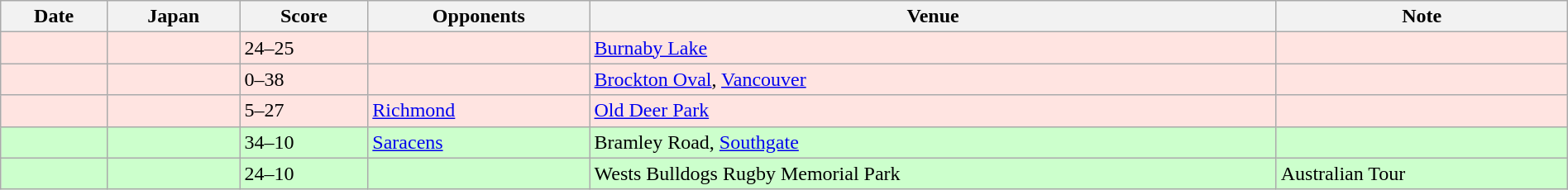<table class="wikitable" style="width:100%">
<tr>
<th>Date</th>
<th>Japan</th>
<th>Score</th>
<th>Opponents</th>
<th>Venue</th>
<th>Note</th>
</tr>
<tr bgcolor="FFE4E1">
<td></td>
<td></td>
<td>24–25</td>
<td align=left></td>
<td><a href='#'>Burnaby Lake</a></td>
<td></td>
</tr>
<tr bgcolor="FFE4E1">
<td></td>
<td></td>
<td>0–38</td>
<td align=left></td>
<td><a href='#'>Brockton Oval</a>, <a href='#'>Vancouver</a></td>
<td></td>
</tr>
<tr bgcolor="FFE4E1">
<td></td>
<td></td>
<td>5–27</td>
<td align=left> <a href='#'>Richmond</a></td>
<td><a href='#'>Old Deer Park</a></td>
<td></td>
</tr>
<tr bgcolor=#ccffcc>
<td></td>
<td></td>
<td>34–10</td>
<td align=left> <a href='#'>Saracens</a></td>
<td>Bramley Road, <a href='#'>Southgate</a></td>
<td></td>
</tr>
<tr bgcolor=#ccffcc>
<td></td>
<td></td>
<td>24–10</td>
<td align=left></td>
<td>Wests Bulldogs Rugby Memorial Park</td>
<td>Australian Tour </td>
</tr>
</table>
